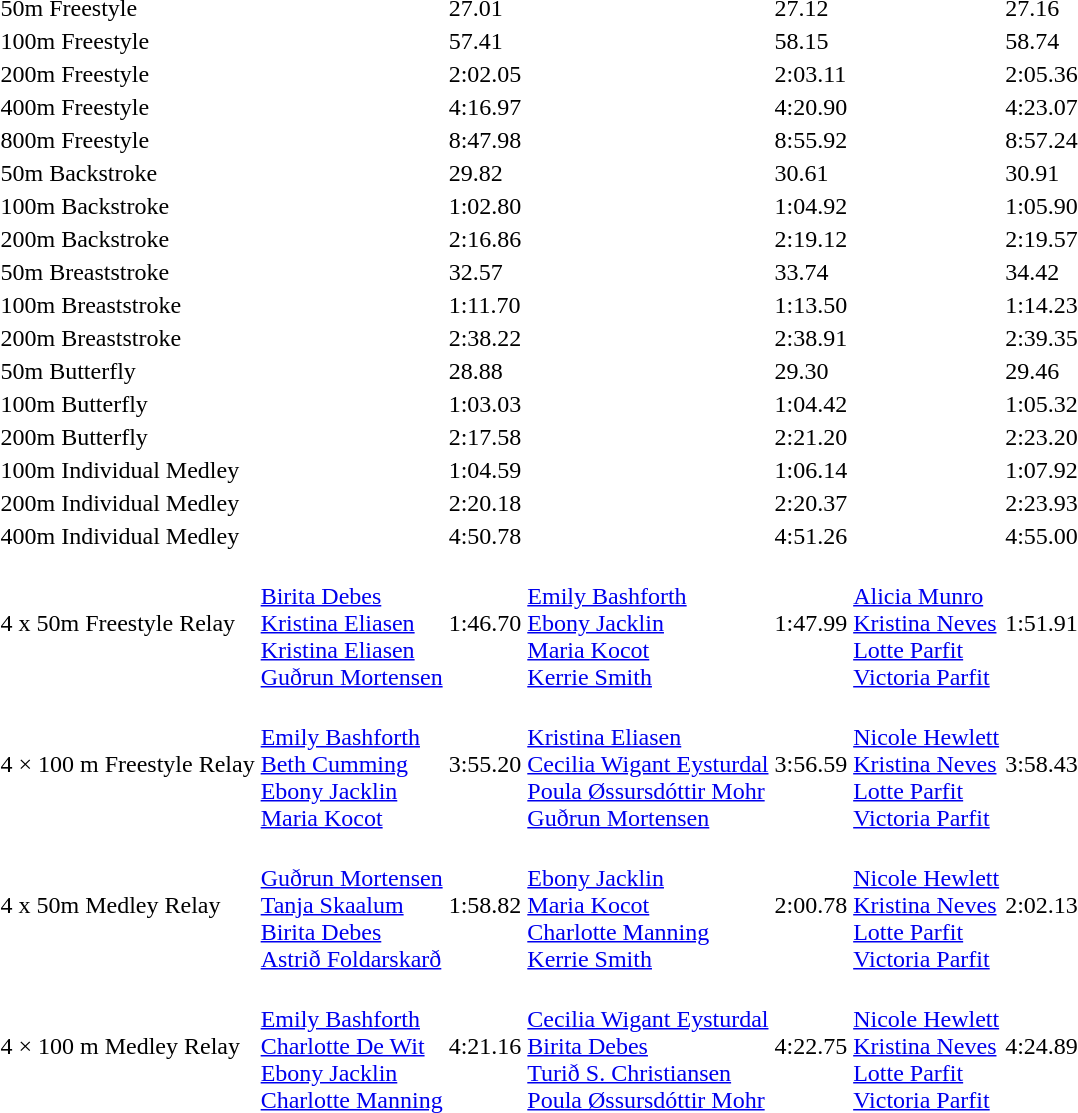<table>
<tr>
<td>50m Freestyle</td>
<td></td>
<td>27.01</td>
<td></td>
<td>27.12</td>
<td></td>
<td>27.16</td>
</tr>
<tr>
<td>100m Freestyle</td>
<td></td>
<td>57.41</td>
<td></td>
<td>58.15</td>
<td></td>
<td>58.74</td>
</tr>
<tr>
<td>200m Freestyle</td>
<td></td>
<td>2:02.05</td>
<td></td>
<td>2:03.11</td>
<td></td>
<td>2:05.36</td>
</tr>
<tr>
<td>400m Freestyle</td>
<td></td>
<td>4:16.97</td>
<td></td>
<td>4:20.90</td>
<td></td>
<td>4:23.07</td>
</tr>
<tr>
<td>800m Freestyle</td>
<td></td>
<td>8:47.98</td>
<td></td>
<td>8:55.92</td>
<td></td>
<td>8:57.24</td>
</tr>
<tr>
<td>50m Backstroke</td>
<td></td>
<td>29.82</td>
<td></td>
<td>30.61</td>
<td></td>
<td>30.91</td>
</tr>
<tr>
<td>100m Backstroke</td>
<td></td>
<td>1:02.80</td>
<td></td>
<td>1:04.92</td>
<td></td>
<td>1:05.90</td>
</tr>
<tr>
<td>200m Backstroke</td>
<td></td>
<td>2:16.86</td>
<td></td>
<td>2:19.12</td>
<td></td>
<td>2:19.57</td>
</tr>
<tr>
<td>50m Breaststroke</td>
<td></td>
<td>32.57</td>
<td></td>
<td>33.74</td>
<td></td>
<td>34.42</td>
</tr>
<tr>
<td>100m Breaststroke</td>
<td></td>
<td>1:11.70</td>
<td></td>
<td>1:13.50</td>
<td></td>
<td>1:14.23</td>
</tr>
<tr>
<td>200m Breaststroke</td>
<td></td>
<td>2:38.22</td>
<td></td>
<td>2:38.91</td>
<td></td>
<td>2:39.35</td>
</tr>
<tr>
<td>50m Butterfly</td>
<td></td>
<td>28.88</td>
<td></td>
<td>29.30</td>
<td></td>
<td>29.46</td>
</tr>
<tr>
<td>100m Butterfly</td>
<td></td>
<td>1:03.03</td>
<td></td>
<td>1:04.42</td>
<td></td>
<td>1:05.32</td>
</tr>
<tr>
<td>200m Butterfly</td>
<td></td>
<td>2:17.58</td>
<td></td>
<td>2:21.20</td>
<td></td>
<td>2:23.20</td>
</tr>
<tr>
<td>100m Individual Medley</td>
<td></td>
<td>1:04.59</td>
<td></td>
<td>1:06.14</td>
<td></td>
<td>1:07.92</td>
</tr>
<tr>
<td>200m Individual Medley</td>
<td></td>
<td>2:20.18</td>
<td></td>
<td>2:20.37</td>
<td></td>
<td>2:23.93</td>
</tr>
<tr>
<td>400m Individual Medley</td>
<td></td>
<td>4:50.78</td>
<td></td>
<td>4:51.26</td>
<td></td>
<td>4:55.00</td>
</tr>
<tr>
<td>4 x 50m Freestyle Relay</td>
<td><br><a href='#'>Birita Debes</a><br><a href='#'>Kristina Eliasen</a><br><a href='#'>Kristina Eliasen</a><br><a href='#'>Guðrun Mortensen</a></td>
<td>1:46.70</td>
<td><br><a href='#'>Emily Bashforth</a><br><a href='#'>Ebony Jacklin</a><br><a href='#'>Maria Kocot</a><br><a href='#'>Kerrie Smith</a></td>
<td>1:47.99</td>
<td><br><a href='#'>Alicia Munro</a><br><a href='#'>Kristina Neves</a><br><a href='#'>Lotte Parfit</a><br><a href='#'>Victoria Parfit</a></td>
<td>1:51.91</td>
</tr>
<tr>
<td>4 × 100 m Freestyle Relay</td>
<td><br><a href='#'>Emily Bashforth</a><br><a href='#'>Beth Cumming</a><br><a href='#'>Ebony Jacklin</a><br><a href='#'>Maria Kocot</a></td>
<td>3:55.20</td>
<td><br><a href='#'>Kristina Eliasen</a><br><a href='#'>Cecilia Wigant Eysturdal</a><br><a href='#'>Poula Øssursdóttir Mohr</a><br><a href='#'>Guðrun Mortensen</a></td>
<td>3:56.59</td>
<td><br><a href='#'>Nicole Hewlett</a><br><a href='#'>Kristina Neves</a><br><a href='#'>Lotte Parfit</a><br><a href='#'>Victoria Parfit</a></td>
<td>3:58.43</td>
</tr>
<tr>
<td>4 x 50m Medley Relay</td>
<td><br><a href='#'>Guðrun Mortensen</a><br><a href='#'>Tanja Skaalum</a><br><a href='#'>Birita Debes</a><br><a href='#'>Astrið Foldarskarð</a></td>
<td>1:58.82</td>
<td><br><a href='#'>Ebony Jacklin</a><br><a href='#'>Maria Kocot</a><br><a href='#'>Charlotte Manning</a><br><a href='#'>Kerrie Smith</a></td>
<td>2:00.78</td>
<td><br><a href='#'>Nicole Hewlett</a><br><a href='#'>Kristina Neves</a><br><a href='#'>Lotte Parfit</a><br><a href='#'>Victoria Parfit</a></td>
<td>2:02.13</td>
</tr>
<tr>
<td>4 × 100 m Medley Relay</td>
<td><br><a href='#'>Emily Bashforth</a><br><a href='#'>Charlotte De Wit</a><br><a href='#'>Ebony Jacklin</a><br><a href='#'>Charlotte Manning</a></td>
<td>4:21.16</td>
<td><br><a href='#'>Cecilia Wigant Eysturdal</a><br><a href='#'>Birita Debes</a><br><a href='#'>Turið S. Christiansen</a><br><a href='#'>Poula Øssursdóttir Mohr</a></td>
<td>4:22.75</td>
<td><br><a href='#'>Nicole Hewlett</a><br><a href='#'>Kristina Neves</a><br><a href='#'>Lotte Parfit</a><br><a href='#'>Victoria Parfit</a></td>
<td>4:24.89</td>
</tr>
</table>
